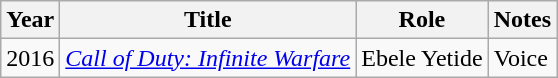<table class="wikitable sortable">
<tr>
<th>Year</th>
<th>Title</th>
<th>Role</th>
<th class="unsortable">Notes</th>
</tr>
<tr>
<td>2016</td>
<td><em><a href='#'>Call of Duty: Infinite Warfare</a></em></td>
<td>Ebele Yetide</td>
<td>Voice</td>
</tr>
</table>
